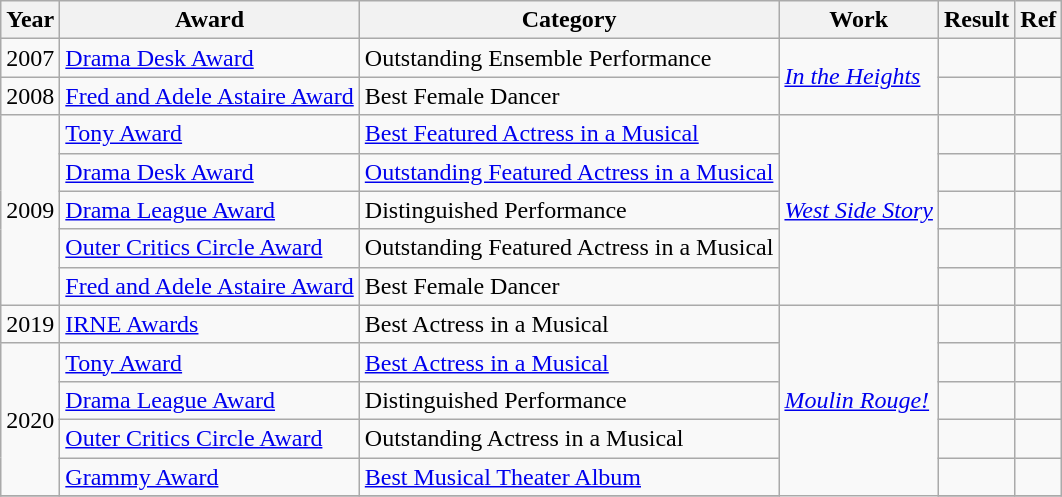<table class="wikitable">
<tr>
<th>Year</th>
<th>Award</th>
<th>Category</th>
<th>Work</th>
<th>Result</th>
<th>Ref</th>
</tr>
<tr>
<td>2007</td>
<td><a href='#'>Drama Desk Award</a></td>
<td>Outstanding Ensemble Performance</td>
<td rowspan="2"><em><a href='#'>In the Heights</a></em></td>
<td></td>
<td></td>
</tr>
<tr>
<td>2008</td>
<td><a href='#'>Fred and Adele Astaire Award</a></td>
<td>Best Female Dancer</td>
<td></td>
<td></td>
</tr>
<tr>
<td rowspan="5" style="text-align:center;">2009</td>
<td><a href='#'>Tony Award</a></td>
<td><a href='#'>Best Featured Actress in a Musical</a></td>
<td rowspan="5"><em><a href='#'>West Side Story</a></em></td>
<td></td>
<td></td>
</tr>
<tr>
<td><a href='#'>Drama Desk Award</a></td>
<td><a href='#'>Outstanding Featured Actress in a Musical</a></td>
<td></td>
<td></td>
</tr>
<tr>
<td><a href='#'>Drama League Award</a></td>
<td>Distinguished Performance</td>
<td></td>
<td></td>
</tr>
<tr>
<td><a href='#'>Outer Critics Circle Award</a></td>
<td>Outstanding Featured Actress in a Musical</td>
<td></td>
<td></td>
</tr>
<tr>
<td><a href='#'>Fred and Adele Astaire Award</a></td>
<td>Best Female Dancer</td>
<td></td>
<td></td>
</tr>
<tr>
<td>2019</td>
<td><a href='#'>IRNE Awards</a></td>
<td>Best Actress in a Musical</td>
<td rowspan="7"><em><a href='#'>Moulin Rouge!</a></em></td>
<td></td>
<td></td>
</tr>
<tr>
<td rowspan="4">2020</td>
<td><a href='#'>Tony Award</a></td>
<td><a href='#'>Best Actress in a Musical</a></td>
<td></td>
<td></td>
</tr>
<tr>
<td><a href='#'>Drama League Award</a></td>
<td>Distinguished Performance</td>
<td></td>
<td></td>
</tr>
<tr>
<td><a href='#'>Outer Critics Circle Award</a></td>
<td>Outstanding Actress in a Musical</td>
<td></td>
<td></td>
</tr>
<tr>
<td><a href='#'>Grammy Award</a></td>
<td><a href='#'>Best Musical Theater Album</a></td>
<td></td>
<td></td>
</tr>
<tr>
</tr>
</table>
